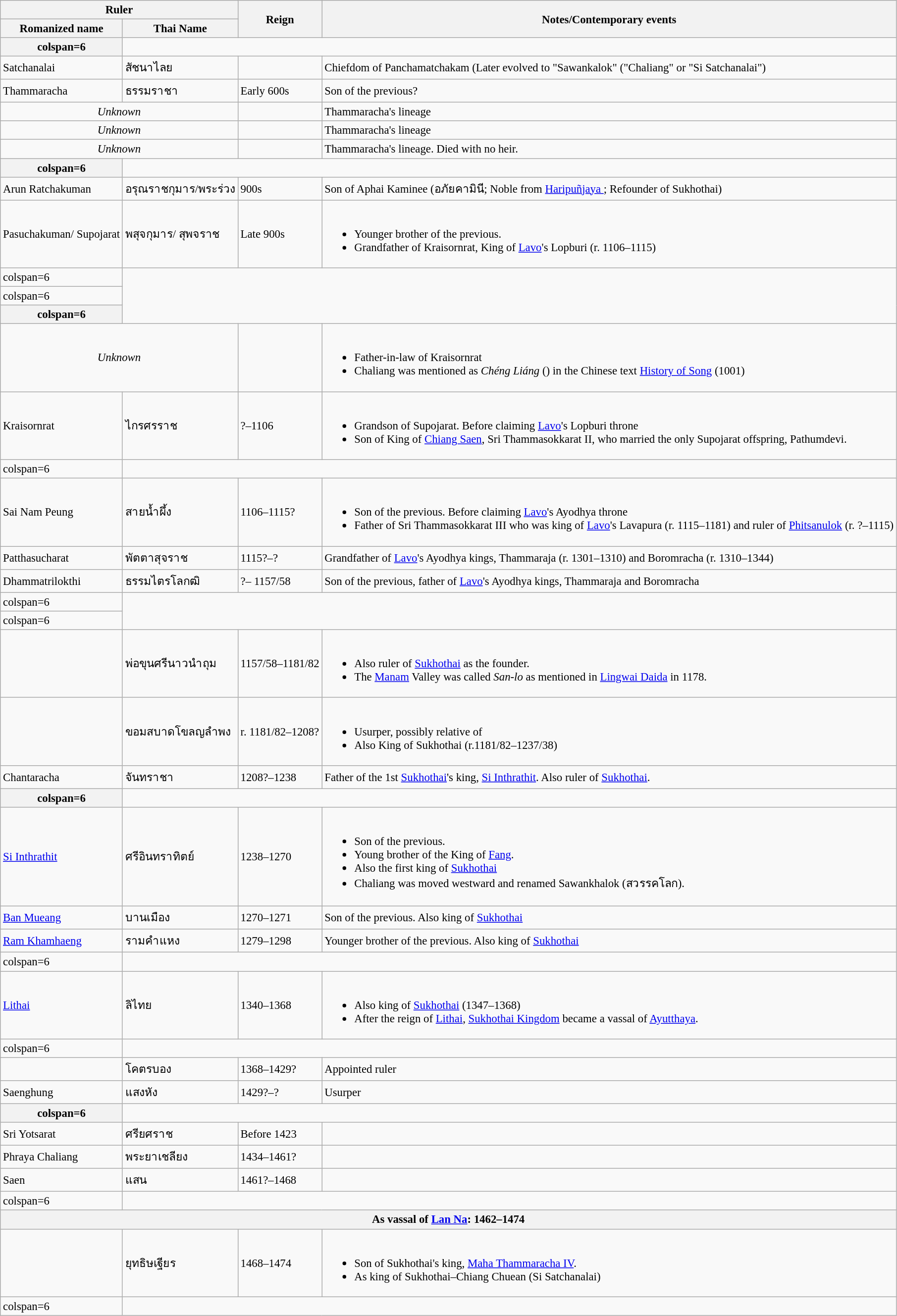<table class="wikitable" style="font-size:95%;">
<tr>
<th colspan=2>Ruler</th>
<th rowspan=2>Reign</th>
<th rowspan=2>Notes/Contemporary events</th>
</tr>
<tr>
<th>Romanized name</th>
<th>Thai Name</th>
</tr>
<tr>
<th>colspan=6 </th>
</tr>
<tr>
<td>Satchanalai</td>
<td>สัชนาไลย</td>
<td></td>
<td>Chiefdom of Panchamatchakam (Later evolved to "Sawankalok" ("Chaliang" or "Si Satchanalai")</td>
</tr>
<tr>
<td>Thammaracha</td>
<td>ธรรมราชา</td>
<td>Early 600s</td>
<td>Son of the previous?</td>
</tr>
<tr>
<td colspan=2 align=center><em>Unknown</em></td>
<td></td>
<td>Thammaracha's lineage</td>
</tr>
<tr>
<td colspan=2 align=center><em>Unknown</em></td>
<td></td>
<td>Thammaracha's lineage</td>
</tr>
<tr>
<td colspan=2 align=center><em>Unknown</em></td>
<td></td>
<td>Thammaracha's lineage. Died with no heir.</td>
</tr>
<tr>
<th>colspan=6 </th>
</tr>
<tr>
<td>Arun Ratchakuman</td>
<td>อรุณราชกุมาร/พระร่วง</td>
<td>900s</td>
<td>Son of Aphai Kaminee (อภัยคามินี; Noble from <a href='#'>Haripuñjaya </a>; Refounder of Sukhothai)</td>
</tr>
<tr>
<td>Pasuchakuman/ Supojarat</td>
<td>พสุจกุมาร/ สุพจราช</td>
<td>Late 900s</td>
<td><br><ul><li>Younger brother of the previous.</li><li>Grandfather of Kraisornrat, King of <a href='#'>Lavo</a>'s Lopburi (r. 1106–1115)</li></ul></td>
</tr>
<tr>
<td>colspan=6 </td>
</tr>
<tr>
<td>colspan=6 </td>
</tr>
<tr>
<th>colspan=6 </th>
</tr>
<tr>
<td colspan=2 align=center><em>Unknown</em></td>
<td></td>
<td><br><ul><li>Father-in-law of Kraisornrat</li><li>Chaliang was mentioned as <em>Chéng Liáng</em> () in the Chinese text <a href='#'>History of Song</a> (1001)</li></ul></td>
</tr>
<tr>
<td>Kraisornrat</td>
<td>ไกรศรราช</td>
<td>?–1106</td>
<td><br><ul><li>Grandson of Supojarat. Before claiming <a href='#'>Lavo</a>'s Lopburi throne</li><li>Son of King of <a href='#'>Chiang Saen</a>, Sri Thammasokkarat II, who married the only Supojarat offspring, Pathumdevi.</li></ul></td>
</tr>
<tr>
<td>colspan=6 </td>
</tr>
<tr>
<td>Sai Nam Peung</td>
<td>สายน้ำผึ้ง</td>
<td>1106–1115?</td>
<td><br><ul><li>Son of the previous. Before claiming <a href='#'>Lavo</a>'s Ayodhya throne</li><li>Father of Sri Thammasokkarat III who was king of <a href='#'>Lavo</a>'s Lavapura (r. 1115–1181) and ruler of <a href='#'>Phitsanulok</a> (r. ?–1115)</li></ul></td>
</tr>
<tr>
<td>Patthasucharat</td>
<td>พัตตาสุจราช</td>
<td>1115?–?</td>
<td>Grandfather of <a href='#'>Lavo</a>'s Ayodhya kings, Thammaraja (r. 1301–1310) and Boromracha (r. 1310–1344)</td>
</tr>
<tr>
<td>Dhammatrilokthi</td>
<td>ธรรมไตรโลกฒิ</td>
<td>?– 1157/58</td>
<td>Son of the previous, father of <a href='#'>Lavo</a>'s Ayodhya kings, Thammaraja and Boromracha</td>
</tr>
<tr>
<td>colspan=6 </td>
</tr>
<tr>
<td>colspan=6 </td>
</tr>
<tr>
<td></td>
<td>พ่อขุนศรีนาวนำถุม</td>
<td>1157/58–1181/82</td>
<td><br><ul><li>Also ruler of <a href='#'>Sukhothai</a> as the founder.</li><li>The <a href='#'>Manam</a> Valley was called <em>San-lo </em> as mentioned in <a href='#'>Lingwai Daida</a> in 1178.</li></ul></td>
</tr>
<tr>
<td></td>
<td>ขอมสบาดโขลญลำพง</td>
<td>r. 1181/82–1208?</td>
<td><br><ul><li>Usurper, possibly relative of </li><li>Also King of Sukhothai (r.1181/82–1237/38)</li></ul></td>
</tr>
<tr>
<td>Chantaracha</td>
<td>จันทราชา</td>
<td>1208?–1238</td>
<td>Father of the 1st <a href='#'>Sukhothai</a>'s king, <a href='#'>Si Inthrathit</a>. Also ruler of <a href='#'>Sukhothai</a>.</td>
</tr>
<tr>
<th>colspan=6 </th>
</tr>
<tr>
<td><a href='#'>Si Inthrathit</a></td>
<td>ศรีอินทราทิตย์</td>
<td>1238–1270</td>
<td><br><ul><li>Son of the previous.</li><li>Young brother of the King of <a href='#'>Fang</a>.</li><li>Also the first king of <a href='#'>Sukhothai</a></li><li>Chaliang was moved westward and renamed Sawankhalok (สวรรคโลก).</li></ul></td>
</tr>
<tr>
<td><a href='#'>Ban Mueang</a></td>
<td>บานเมือง</td>
<td>1270–1271</td>
<td>Son of the previous. Also king of <a href='#'>Sukhothai</a></td>
</tr>
<tr>
<td><a href='#'>Ram Khamhaeng</a></td>
<td>รามคำแหง</td>
<td>1279–1298</td>
<td>Younger brother of the previous. Also king of <a href='#'>Sukhothai</a></td>
</tr>
<tr>
<td>colspan=6 </td>
</tr>
<tr>
<td><a href='#'>Lithai</a></td>
<td>ลิไทย</td>
<td>1340–1368</td>
<td><br><ul><li>Also king of <a href='#'>Sukhothai</a> (1347–1368)</li><li>After the reign of <a href='#'>Lithai</a>, <a href='#'>Sukhothai Kingdom</a> became a vassal of <a href='#'>Ayutthaya</a>.</li></ul></td>
</tr>
<tr>
<td>colspan=6 </td>
</tr>
<tr>
<td></td>
<td>โคตรบอง</td>
<td>1368–1429?</td>
<td>Appointed ruler</td>
</tr>
<tr>
<td>Saenghung</td>
<td>แสงหัง</td>
<td>1429?–?</td>
<td>Usurper</td>
</tr>
<tr>
<th>colspan=6 </th>
</tr>
<tr>
<td>Sri Yotsarat</td>
<td>ศรียศราช</td>
<td>Before 1423</td>
<td></td>
</tr>
<tr>
<td>Phraya Chaliang</td>
<td>พระยาเชลียง</td>
<td>1434–1461?</td>
<td></td>
</tr>
<tr>
<td>Saen</td>
<td>แสน</td>
<td>1461?–1468</td>
<td></td>
</tr>
<tr>
<td>colspan=6 </td>
</tr>
<tr>
<th colspan=6 {{n/a>As vassal of <a href='#'>Lan Na</a>: 1462–1474</th>
</tr>
<tr>
<td></td>
<td>ยุทธิษเฐียร</td>
<td>1468–1474</td>
<td><br><ul><li>Son of Sukhothai's king, <a href='#'>Maha Thammaracha IV</a>.</li><li>As king of Sukhothai–Chiang Chuean (Si Satchanalai)</li></ul></td>
</tr>
<tr>
<td>colspan=6 </td>
</tr>
</table>
